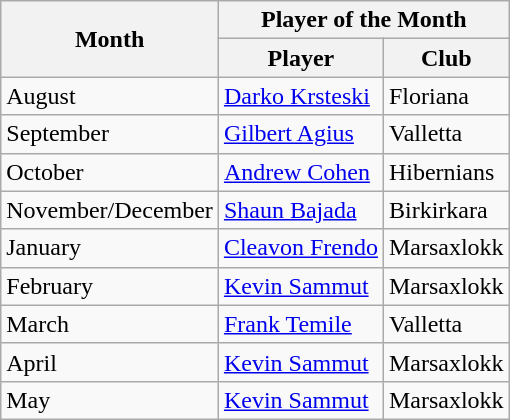<table class="wikitable">
<tr>
<th rowspan="2">Month</th>
<th colspan="2">Player of the Month</th>
</tr>
<tr>
<th>Player</th>
<th>Club</th>
</tr>
<tr>
<td>August</td>
<td> <a href='#'>Darko Krsteski</a></td>
<td>Floriana</td>
</tr>
<tr>
<td>September</td>
<td> <a href='#'>Gilbert Agius</a></td>
<td>Valletta</td>
</tr>
<tr>
<td>October</td>
<td> <a href='#'>Andrew Cohen</a></td>
<td>Hibernians</td>
</tr>
<tr>
<td>November/December</td>
<td> <a href='#'>Shaun Bajada</a></td>
<td>Birkirkara</td>
</tr>
<tr>
<td>January</td>
<td> <a href='#'>Cleavon Frendo</a></td>
<td>Marsaxlokk</td>
</tr>
<tr>
<td>February</td>
<td> <a href='#'>Kevin Sammut</a></td>
<td>Marsaxlokk</td>
</tr>
<tr>
<td>March</td>
<td> <a href='#'>Frank Temile</a></td>
<td>Valletta</td>
</tr>
<tr>
<td>April</td>
<td> <a href='#'>Kevin Sammut</a></td>
<td>Marsaxlokk</td>
</tr>
<tr>
<td>May</td>
<td> <a href='#'>Kevin Sammut</a></td>
<td>Marsaxlokk</td>
</tr>
</table>
